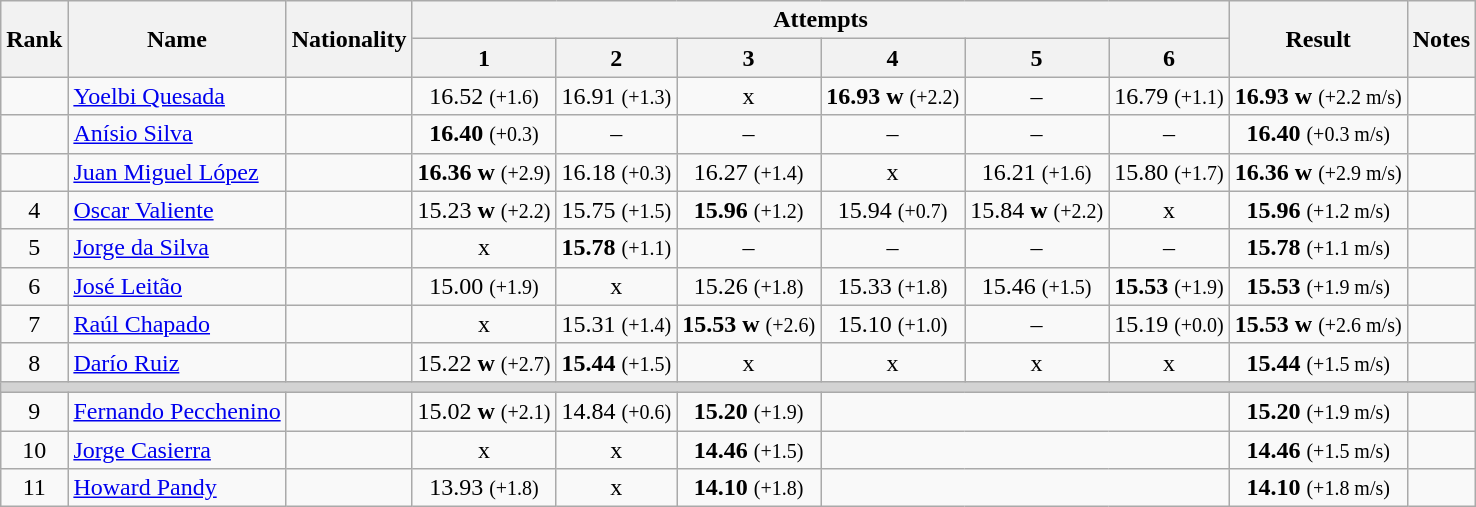<table class="wikitable sortable" style="text-align:center">
<tr>
<th rowspan=2>Rank</th>
<th rowspan=2>Name</th>
<th rowspan=2>Nationality</th>
<th colspan=6>Attempts</th>
<th rowspan=2>Result</th>
<th rowspan=2>Notes</th>
</tr>
<tr>
<th>1</th>
<th>2</th>
<th>3</th>
<th>4</th>
<th>5</th>
<th>6</th>
</tr>
<tr>
<td align=center></td>
<td align=left><a href='#'>Yoelbi Quesada</a></td>
<td align=left></td>
<td>16.52 <small>(+1.6)</small></td>
<td>16.91 <small>(+1.3)</small></td>
<td>x</td>
<td><strong>16.93</strong> <strong>w</strong> <small>(+2.2)</small></td>
<td>–</td>
<td>16.79 <small>(+1.1)</small></td>
<td><strong>16.93</strong> <strong>w</strong> <small>(+2.2 m/s)</small></td>
<td></td>
</tr>
<tr>
<td align=center></td>
<td align=left><a href='#'>Anísio Silva</a></td>
<td align=left></td>
<td><strong>16.40</strong> <small>(+0.3)</small></td>
<td>–</td>
<td>–</td>
<td>–</td>
<td>–</td>
<td>–</td>
<td><strong>16.40</strong> <small>(+0.3 m/s)</small></td>
<td></td>
</tr>
<tr>
<td align=center></td>
<td align=left><a href='#'>Juan Miguel López</a></td>
<td align=left></td>
<td><strong>16.36</strong> <strong>w</strong> <small>(+2.9)</small></td>
<td>16.18 <small>(+0.3)</small></td>
<td>16.27 <small>(+1.4)</small></td>
<td>x</td>
<td>16.21 <small>(+1.6)</small></td>
<td>15.80 <small>(+1.7)</small></td>
<td><strong>16.36</strong> <strong>w</strong> <small>(+2.9 m/s)</small></td>
<td></td>
</tr>
<tr>
<td align=center>4</td>
<td align=left><a href='#'>Oscar Valiente</a></td>
<td align=left></td>
<td>15.23 <strong>w</strong> <small>(+2.2)</small></td>
<td>15.75 <small>(+1.5)</small></td>
<td><strong>15.96</strong> <small>(+1.2)</small></td>
<td>15.94 <small>(+0.7)</small></td>
<td>15.84 <strong>w</strong> <small>(+2.2)</small></td>
<td>x</td>
<td><strong>15.96</strong> <small>(+1.2 m/s)</small></td>
<td></td>
</tr>
<tr>
<td align=center>5</td>
<td align=left><a href='#'>Jorge da Silva</a></td>
<td align=left></td>
<td>x</td>
<td><strong>15.78</strong> <small>(+1.1)</small></td>
<td>–</td>
<td>–</td>
<td>–</td>
<td>–</td>
<td><strong>15.78</strong> <small>(+1.1 m/s)</small></td>
<td></td>
</tr>
<tr>
<td align=center>6</td>
<td align=left><a href='#'>José Leitão</a></td>
<td align=left></td>
<td>15.00 <small>(+1.9)</small></td>
<td>x</td>
<td>15.26 <small>(+1.8)</small></td>
<td>15.33 <small>(+1.8)</small></td>
<td>15.46 <small>(+1.5)</small></td>
<td><strong>15.53</strong> <small>(+1.9)</small></td>
<td><strong>15.53</strong> <small>(+1.9 m/s)</small></td>
<td></td>
</tr>
<tr>
<td align=center>7</td>
<td align=left><a href='#'>Raúl Chapado</a></td>
<td align=left></td>
<td>x</td>
<td>15.31 <small>(+1.4)</small></td>
<td><strong>15.53</strong> <strong>w</strong> <small>(+2.6)</small></td>
<td>15.10 <small>(+1.0)</small></td>
<td>–</td>
<td>15.19 <small>(+0.0)</small></td>
<td><strong>15.53</strong> <strong>w</strong> <small>(+2.6 m/s)</small></td>
<td></td>
</tr>
<tr>
<td align=center>8</td>
<td align=left><a href='#'>Darío Ruiz</a></td>
<td align=left></td>
<td>15.22 <strong>w</strong> <small>(+2.7)</small></td>
<td><strong>15.44</strong> <small>(+1.5)</small></td>
<td>x</td>
<td>x</td>
<td>x</td>
<td>x</td>
<td><strong>15.44</strong> <small>(+1.5 m/s)</small></td>
<td></td>
</tr>
<tr>
<td colspan=11 bgcolor=lightgray></td>
</tr>
<tr>
<td align=center>9</td>
<td align=left><a href='#'>Fernando Pecchenino</a></td>
<td align=left></td>
<td>15.02 <strong>w</strong> <small>(+2.1)</small></td>
<td>14.84 <small>(+0.6)</small></td>
<td><strong>15.20</strong> <small>(+1.9)</small></td>
<td colspan=3></td>
<td><strong>15.20</strong> <small>(+1.9 m/s)</small></td>
<td></td>
</tr>
<tr>
<td align=center>10</td>
<td align=left><a href='#'>Jorge Casierra</a></td>
<td align=left></td>
<td>x</td>
<td>x</td>
<td><strong>14.46</strong> <small>(+1.5)</small></td>
<td colspan=3></td>
<td><strong>14.46</strong> <small>(+1.5 m/s)</small></td>
<td></td>
</tr>
<tr>
<td align=center>11</td>
<td align=left><a href='#'>Howard Pandy</a></td>
<td align=left></td>
<td>13.93 <small>(+1.8)</small></td>
<td>x</td>
<td><strong>14.10</strong> <small>(+1.8)</small></td>
<td colspan=3></td>
<td><strong>14.10</strong> <small>(+1.8 m/s)</small></td>
<td></td>
</tr>
</table>
